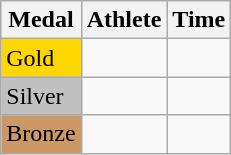<table class="wikitable">
<tr>
<th>Medal</th>
<th>Athlete</th>
<th>Time</th>
</tr>
<tr>
<td bgcolor="gold">Gold</td>
<td></td>
<td></td>
</tr>
<tr>
<td bgcolor="silver">Silver</td>
<td></td>
<td></td>
</tr>
<tr>
<td bgcolor="CC9966">Bronze</td>
<td></td>
<td></td>
</tr>
</table>
